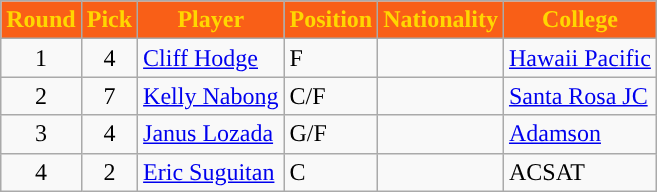<table class="wikitable sortable sortable">
<tr>
<th style="background:#F95F17; color:#FFD700; ">Round</th>
<th style="background:#F95F17; color:#FFD700; ">Pick</th>
<th style="background:#F95F17; color:#FFD700; ">Player</th>
<th style="background:#F95F17; color:#FFD700; ">Position</th>
<th style="background:#F95F17; color:#FFD700; ">Nationality</th>
<th style="background:#F95F17; color:#FFD700; ">College</th>
</tr>
<tr>
<td align=center>1</td>
<td align=center>4</td>
<td><a href='#'>Cliff Hodge</a></td>
<td>F</td>
<td></td>
<td><a href='#'>Hawaii Pacific</a></td>
</tr>
<tr>
<td align=center>2</td>
<td align=center>7</td>
<td><a href='#'>Kelly Nabong</a></td>
<td>C/F</td>
<td></td>
<td><a href='#'>Santa Rosa JC</a></td>
</tr>
<tr>
<td align=center>3</td>
<td align=center>4</td>
<td><a href='#'>Janus Lozada</a></td>
<td>G/F</td>
<td></td>
<td><a href='#'>Adamson</a></td>
</tr>
<tr>
<td align=center>4</td>
<td align=center>2</td>
<td><a href='#'>Eric Suguitan</a></td>
<td>C</td>
<td></td>
<td>ACSAT</td>
</tr>
</table>
